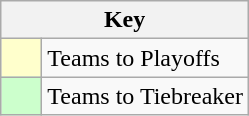<table class=wikitable>
<tr>
<th colspan=2>Key</th>
</tr>
<tr>
<td style="background:#ffc; width:20px;"></td>
<td align=left>Teams to Playoffs</td>
</tr>
<tr>
<td style="background:#cfc; width:20px;"></td>
<td align=left>Teams to Tiebreaker</td>
</tr>
</table>
